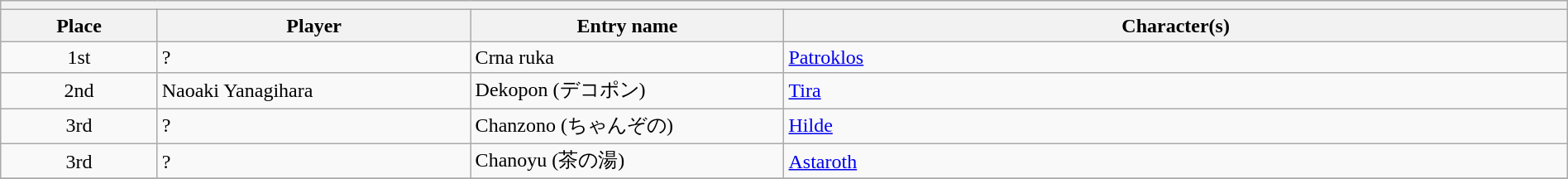<table class="wikitable" width=100%>
<tr>
<th colspan=4></th>
</tr>
<tr>
<th width=10%>Place</th>
<th width=20%>Player</th>
<th width=20%>Entry name</th>
<th width=50%>Character(s)</th>
</tr>
<tr>
<td align=center>1st</td>
<td>?</td>
<td>Crna ruka</td>
<td><a href='#'>Patroklos</a></td>
</tr>
<tr>
<td align=center>2nd</td>
<td>Naoaki Yanagihara</td>
<td>Dekopon (デコポン)</td>
<td><a href='#'>Tira</a></td>
</tr>
<tr>
<td align=center>3rd</td>
<td>?</td>
<td>Chanzono (ちゃんぞの)</td>
<td><a href='#'>Hilde</a></td>
</tr>
<tr>
<td align=center>3rd</td>
<td>?</td>
<td>Chanoyu (茶の湯)</td>
<td><a href='#'>Astaroth</a></td>
</tr>
<tr>
</tr>
</table>
